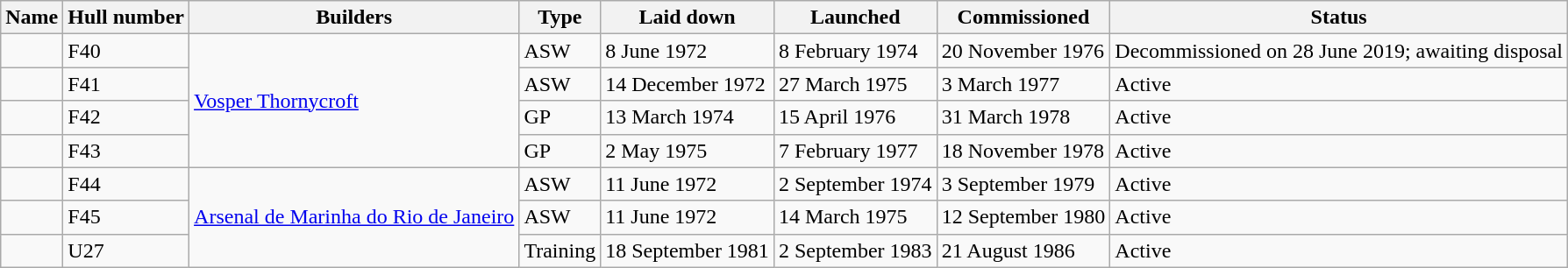<table class="wikitable plainrowheaders">
<tr>
<th scope="col">Name</th>
<th scope="col">Hull number</th>
<th scope="col">Builders</th>
<th scope="col">Type<br></th>
<th scope="col">Laid down<br></th>
<th scope="col">Launched<br></th>
<th scope="col">Commissioned<br></th>
<th scope="col">Status</th>
</tr>
<tr>
<td></td>
<td>F40</td>
<td rowspan=4><a href='#'>Vosper Thornycroft</a></td>
<td>ASW</td>
<td>8 June 1972</td>
<td>8 February 1974</td>
<td>20 November 1976</td>
<td>Decommissioned on 28 June 2019; awaiting disposal</td>
</tr>
<tr>
<td></td>
<td>F41</td>
<td>ASW</td>
<td>14 December 1972</td>
<td>27 March 1975</td>
<td>3 March 1977</td>
<td>Active</td>
</tr>
<tr>
<td></td>
<td>F42</td>
<td>GP</td>
<td>13 March 1974</td>
<td>15 April 1976</td>
<td>31 March 1978</td>
<td>Active</td>
</tr>
<tr>
<td></td>
<td>F43</td>
<td>GP</td>
<td>2 May 1975</td>
<td>7 February 1977</td>
<td>18 November 1978</td>
<td>Active</td>
</tr>
<tr>
<td></td>
<td>F44</td>
<td rowspan=3><a href='#'>Arsenal de Marinha do Rio de Janeiro</a></td>
<td>ASW</td>
<td>11 June 1972</td>
<td>2 September 1974</td>
<td>3 September 1979</td>
<td>Active</td>
</tr>
<tr>
<td></td>
<td>F45</td>
<td>ASW</td>
<td>11 June 1972</td>
<td>14 March 1975</td>
<td>12 September 1980</td>
<td>Active</td>
</tr>
<tr>
<td></td>
<td>U27</td>
<td>Training</td>
<td>18 September 1981</td>
<td>2 September 1983</td>
<td>21 August 1986</td>
<td>Active</td>
</tr>
</table>
